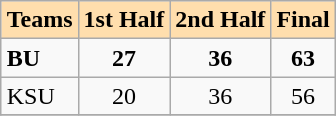<table class="wikitable" align=right>
<tr bgcolor=#ffdead align=center>
<td><strong>Teams</strong></td>
<td><strong>1st Half</strong></td>
<td><strong>2nd Half</strong></td>
<td><strong>Final</strong></td>
</tr>
<tr>
<td><strong>BU</strong></td>
<td align=center><strong>27</strong></td>
<td align=center><strong>36</strong></td>
<td align=center><strong>63</strong></td>
</tr>
<tr>
<td>KSU</td>
<td align=center>20</td>
<td align=center>36</td>
<td align=center>56</td>
</tr>
<tr>
</tr>
</table>
